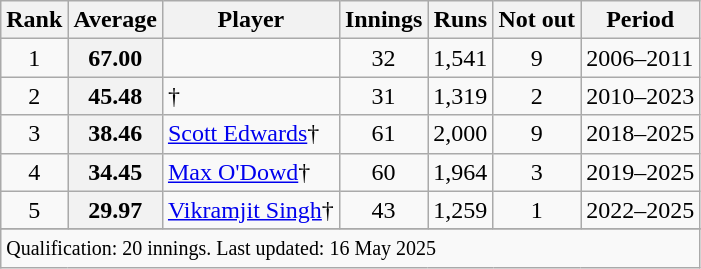<table class="wikitable plainrowheaders sortable">
<tr>
<th scope=col>Rank</th>
<th scope=col>Average</th>
<th scope=col>Player</th>
<th scope=col>Innings</th>
<th scope=col>Runs</th>
<th scope=col>Not out</th>
<th scope=col>Period</th>
</tr>
<tr>
<td align=center>1</td>
<th scope=row style="text-align:center;">67.00</th>
<td></td>
<td align=center>32</td>
<td align=center>1,541</td>
<td align=center>9</td>
<td>2006–2011</td>
</tr>
<tr>
<td align=center>2</td>
<th scope=row style=text-align:center;>45.48</th>
<td>†</td>
<td align=center>31</td>
<td align=center>1,319</td>
<td align=center>2</td>
<td>2010–2023</td>
</tr>
<tr>
<td align=center>3</td>
<th scope=row style=text-align:center;>38.46</th>
<td><a href='#'>Scott Edwards</a>†</td>
<td align=center>61</td>
<td align=center>2,000</td>
<td align=center>9</td>
<td>2018–2025</td>
</tr>
<tr>
<td align=center>4</td>
<th scope=row style=text-align:center;>34.45</th>
<td><a href='#'>Max O'Dowd</a>†</td>
<td align=center>60</td>
<td align=center>1,964</td>
<td align=center>3</td>
<td>2019–2025</td>
</tr>
<tr>
<td align=center>5</td>
<th scope=row style=text-align:center;>29.97</th>
<td><a href='#'>Vikramjit Singh</a>†</td>
<td align=center>43</td>
<td align=center>1,259</td>
<td align=center>1</td>
<td>2022–2025</td>
</tr>
<tr>
</tr>
<tr class=sortbottom>
<td colspan=7><small>Qualification: 20 innings. Last updated: 16 May 2025</small></td>
</tr>
</table>
